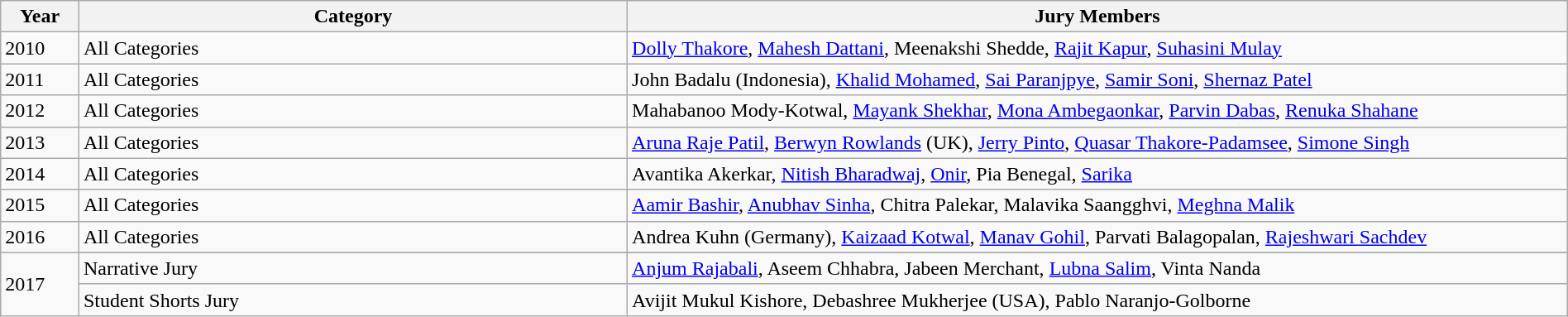<table class="wikitable sortable" style="width:100%">
<tr>
<th width="5%">Year</th>
<th width="*">Category</th>
<th width="60%">Jury Members</th>
</tr>
<tr>
<td>2010 </td>
<td>All Categories</td>
<td><a href='#'>Dolly Thakore</a>, <a href='#'>Mahesh Dattani</a>, Meenakshi Shedde, <a href='#'>Rajit Kapur</a>, <a href='#'>Suhasini Mulay</a></td>
</tr>
<tr>
<td>2011 </td>
<td>All Categories</td>
<td>John Badalu (Indonesia), <a href='#'>Khalid Mohamed</a>, <a href='#'>Sai Paranjpye</a>, <a href='#'>Samir Soni</a>, <a href='#'>Shernaz Patel</a></td>
</tr>
<tr>
<td>2012 </td>
<td>All Categories</td>
<td>Mahabanoo Mody-Kotwal, <a href='#'>Mayank Shekhar</a>, <a href='#'>Mona Ambegaonkar</a>, <a href='#'>Parvin Dabas</a>, <a href='#'>Renuka Shahane</a></td>
</tr>
<tr>
<td>2013 </td>
<td>All Categories</td>
<td><a href='#'>Aruna Raje Patil</a>, <a href='#'>Berwyn Rowlands</a> (UK), <a href='#'>Jerry Pinto</a>, <a href='#'>Quasar Thakore-Padamsee</a>, <a href='#'>Simone Singh</a></td>
</tr>
<tr>
<td>2014 </td>
<td>All Categories</td>
<td>Avantika Akerkar, <a href='#'>Nitish Bharadwaj</a>, <a href='#'>Onir</a>, Pia Benegal, <a href='#'>Sarika</a></td>
</tr>
<tr>
<td>2015 </td>
<td>All Categories</td>
<td><a href='#'>Aamir Bashir</a>, <a href='#'>Anubhav Sinha</a>, Chitra Palekar, Malavika Saangghvi, <a href='#'>Meghna Malik</a></td>
</tr>
<tr>
<td>2016 </td>
<td>All Categories</td>
<td>Andrea Kuhn (Germany), <a href='#'>Kaizaad Kotwal</a>, <a href='#'>Manav Gohil</a>, Parvati Balagopalan, <a href='#'>Rajeshwari Sachdev</a></td>
</tr>
<tr>
<td rowspan="4">2017 </td>
</tr>
<tr>
<td>Narrative Jury</td>
<td><a href='#'>Anjum Rajabali</a>, Aseem Chhabra, Jabeen Merchant, <a href='#'>Lubna Salim</a>, Vinta Nanda</td>
</tr>
<tr>
<td>Student Shorts Jury</td>
<td>Avijit Mukul Kishore, Debashree Mukherjee (USA), Pablo Naranjo-Golborne</td>
</tr>
</table>
